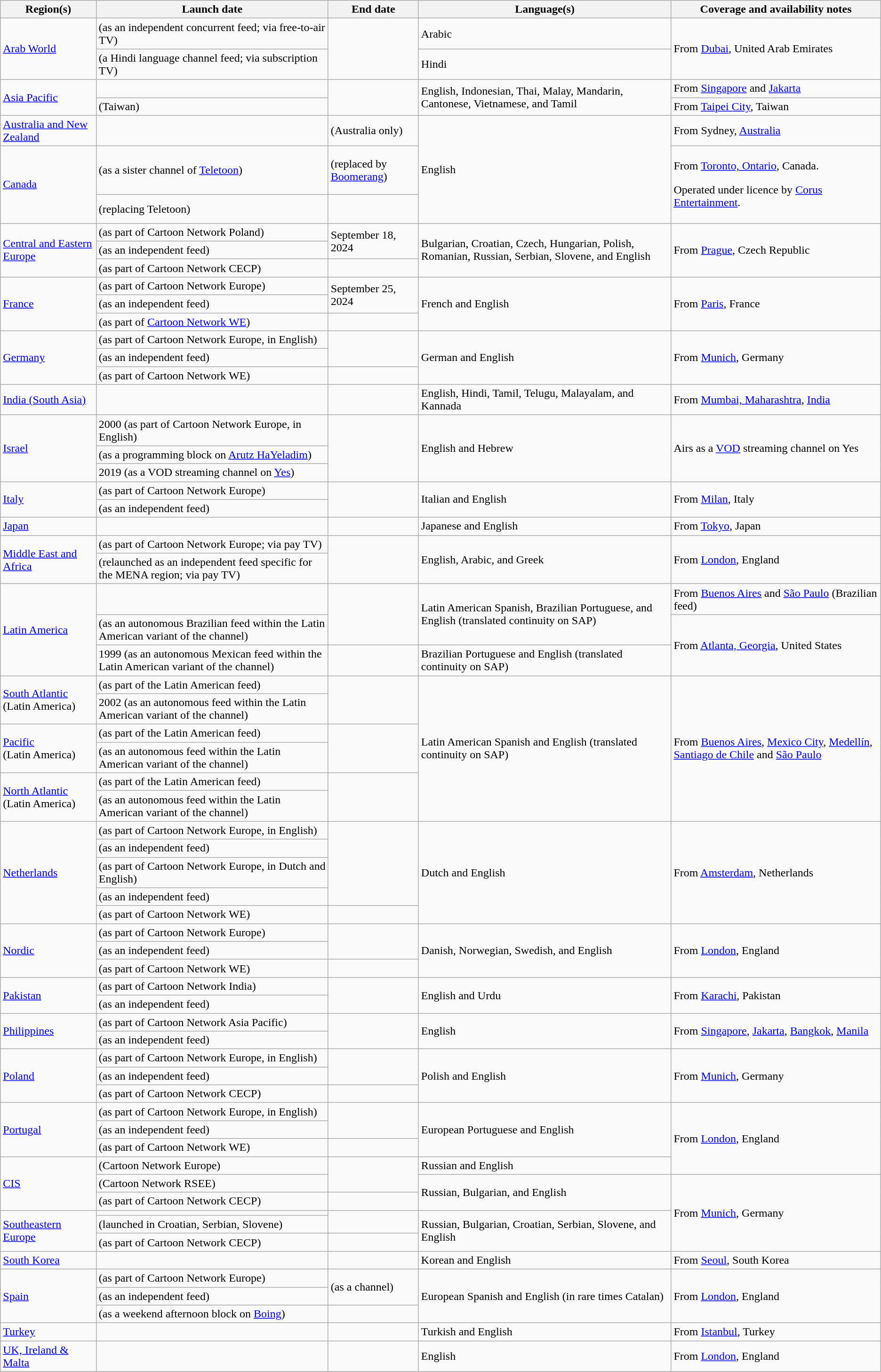<table class="wikitable sortable">
<tr>
<th "unsortable">Region(s)</th>
<th>Launch date</th>
<th>End date</th>
<th>Language(s)</th>
<th>Coverage and availability notes</th>
</tr>
<tr>
<td rowspan="2"><a href='#'>Arab World</a></td>
<td> (as an independent concurrent feed; via free-to-air TV)</td>
<td rowspan="2"></td>
<td>Arabic</td>
<td rowspan="2">From <a href='#'>Dubai</a>, United Arab Emirates</td>
</tr>
<tr>
<td> (a Hindi language channel feed; via subscription TV)</td>
<td>Hindi</td>
</tr>
<tr>
<td rowspan="2"><a href='#'>Asia Pacific</a></td>
<td></td>
<td rowspan="2"></td>
<td rowspan="2">English, Indonesian, Thai, Malay, Mandarin, Cantonese, Vietnamese, and Tamil</td>
<td>From <a href='#'>Singapore</a> and <a href='#'>Jakarta</a></td>
</tr>
<tr>
<td> (Taiwan)</td>
<td>From <a href='#'>Taipei City</a>, Taiwan</td>
</tr>
<tr>
<td><a href='#'>Australia and New Zealand</a></td>
<td></td>
<td> (Australia only)</td>
<td rowspan="3">English</td>
<td>From Sydney, <a href='#'>Australia</a></td>
</tr>
<tr>
<td rowspan="2"><a href='#'>Canada</a></td>
<td> (as a sister channel of <a href='#'>Teletoon</a>)</td>
<td> (replaced by <a href='#'>Boomerang</a>)</td>
<td rowspan="2"><p>From <a href='#'>Toronto, Ontario</a>, Canada.</p><p>Operated under licence by <a href='#'>Corus Entertainment</a>.</p></td>
</tr>
<tr>
<td> (replacing Teletoon)</td>
</tr>
<tr>
<td rowspan="3" data-sort-value="Central and Eastern Europe"><a href='#'>Central and Eastern Europe</a></td>
<td> (as part of Cartoon Network Poland)</td>
<td rowspan="2">September 18, 2024</td>
<td rowspan="3">Bulgarian, Croatian, Czech, Hungarian, Polish, Romanian, Russian, Serbian, Slovene, and English</td>
<td rowspan="3">From <a href='#'>Prague</a>, Czech Republic</td>
</tr>
<tr>
<td> (as an independent feed)</td>
</tr>
<tr>
<td> (as part of Cartoon Network CECP)</td>
<td></td>
</tr>
<tr>
<td rowspan="3" data-sort-value="France"><a href='#'>France</a></td>
<td> (as part of Cartoon Network Europe)</td>
<td rowspan="2">September 25, 2024</td>
<td rowspan="3">French and English</td>
<td rowspan="3">From <a href='#'>Paris</a>, France</td>
</tr>
<tr>
<td> (as an independent feed)</td>
</tr>
<tr>
<td> (as part of <a href='#'>Cartoon Network WE</a>)</td>
<td></td>
</tr>
<tr>
<td rowspan="3" data-sort-value="Germany"><a href='#'>Germany</a></td>
<td> (as part of Cartoon Network Europe, in English)</td>
<td rowspan="2"></td>
<td rowspan="3">German and English</td>
<td rowspan="3">From <a href='#'>Munich</a>, Germany</td>
</tr>
<tr>
<td> (as an independent feed)</td>
</tr>
<tr>
<td> (as part of Cartoon Network WE)</td>
<td></td>
</tr>
<tr>
<td><a href='#'>India (South Asia)</a></td>
<td></td>
<td></td>
<td>English, Hindi, Tamil, Telugu, Malayalam, and Kannada</td>
<td>From <a href='#'>Mumbai, Maharashtra</a>, <a href='#'>India</a></td>
</tr>
<tr>
<td rowspan="3" data-sort-value="Israel"><a href='#'>Israel</a></td>
<td>2000 (as part of Cartoon Network Europe, in English)</td>
<td rowspan="3"></td>
<td rowspan="3">English and Hebrew</td>
<td rowspan="3">Airs as a <a href='#'>VOD</a> streaming channel on Yes</td>
</tr>
<tr>
<td> (as a programming block on <a href='#'>Arutz HaYeladim</a>)</td>
</tr>
<tr>
<td>2019 (as a VOD streaming channel on <a href='#'>Yes</a>)</td>
</tr>
<tr>
<td rowspan="2" data-sort-value="Italy"><a href='#'>Italy</a></td>
<td> (as part of Cartoon Network Europe)</td>
<td rowspan="2"></td>
<td rowspan="2">Italian and English</td>
<td rowspan="2">From <a href='#'>Milan</a>, Italy</td>
</tr>
<tr>
<td> (as an independent feed)</td>
</tr>
<tr>
<td data-sort-value="Japan"><a href='#'>Japan</a></td>
<td></td>
<td></td>
<td>Japanese and English</td>
<td>From <a href='#'>Tokyo</a>, Japan</td>
</tr>
<tr>
<td rowspan="2"><a href='#'>Middle East and Africa</a></td>
<td> (as part of Cartoon Network Europe; via pay TV)</td>
<td rowspan="2"></td>
<td rowspan="2">English, Arabic, and Greek</td>
<td rowspan="2">From <a href='#'>London</a>, England</td>
</tr>
<tr>
<td> (relaunched as an independent feed specific for the MENA region; via pay TV)</td>
</tr>
<tr>
<td rowspan="3" data-sort-value="Latin America"><a href='#'>Latin America</a></td>
<td></td>
<td rowspan="2"></td>
<td rowspan="2">Latin American Spanish, Brazilian Portuguese, and English (translated continuity on SAP)</td>
<td>From <a href='#'>Buenos Aires</a> and <a href='#'>São Paulo</a> (Brazilian feed)</td>
</tr>
<tr>
<td> (as an autonomous Brazilian feed within the Latin American variant of the channel)</td>
<td rowspan="2">From <a href='#'>Atlanta, Georgia</a>, United States</td>
</tr>
<tr>
<td>1999 (as an autonomous Mexican feed within the Latin American variant of the channel)</td>
<td></td>
<td>Brazilian Portuguese and English (translated continuity on SAP)</td>
</tr>
<tr>
<td rowspan="2"><a href='#'>South Atlantic</a><br>(Latin America)</td>
<td> (as part of the Latin American feed)</td>
<td rowspan="2"></td>
<td rowspan="6">Latin American Spanish and English (translated continuity on SAP)</td>
<td rowspan="6">From <a href='#'>Buenos Aires</a>, <a href='#'>Mexico City</a>, <a href='#'>Medellín</a>, <a href='#'>Santiago de Chile</a> and <a href='#'>São Paulo</a></td>
</tr>
<tr>
<td>2002 (as an autonomous feed within the Latin American variant of the channel)</td>
</tr>
<tr>
<td rowspan="2"><a href='#'>Pacific</a><br>(Latin America)</td>
<td> (as part of the Latin American feed)</td>
<td rowspan="2"></td>
</tr>
<tr>
<td> (as an autonomous feed within the Latin American variant of the channel)</td>
</tr>
<tr>
<td rowspan="2"><a href='#'>North Atlantic</a><br>(Latin America)</td>
<td> (as part of the Latin American feed)</td>
<td rowspan="2"></td>
</tr>
<tr>
<td> (as an autonomous feed within the Latin American variant of the channel)</td>
</tr>
<tr>
<td rowspan="5" data-sort-value="Netherlands"><a href='#'>Netherlands</a></td>
<td> (as part of Cartoon Network Europe, in English)</td>
<td rowspan="4"></td>
<td rowspan="5">Dutch and English</td>
<td rowspan="5">From <a href='#'>Amsterdam</a>, Netherlands</td>
</tr>
<tr>
<td> (as an independent feed)</td>
</tr>
<tr>
<td> (as part of Cartoon Network Europe, in Dutch and English)</td>
</tr>
<tr>
<td> (as an independent feed)</td>
</tr>
<tr>
<td> (as part of Cartoon Network WE)</td>
<td></td>
</tr>
<tr>
<td rowspan="3" data-sort-value="Nordic"><a href='#'>Nordic</a></td>
<td> (as part of Cartoon Network Europe)</td>
<td rowspan="2"></td>
<td rowspan="3">Danish, Norwegian, Swedish, and English</td>
<td rowspan="3">From <a href='#'>London</a>, England</td>
</tr>
<tr>
<td> (as an independent feed)</td>
</tr>
<tr>
<td> (as part of Cartoon Network WE)</td>
<td></td>
</tr>
<tr>
<td rowspan="2"><a href='#'>Pakistan</a></td>
<td> (as part of Cartoon Network India)</td>
<td rowspan="2"></td>
<td rowspan="2">English and Urdu</td>
<td rowspan="2">From <a href='#'>Karachi</a>, Pakistan</td>
</tr>
<tr>
<td> (as an independent feed)</td>
</tr>
<tr>
<td rowspan="2"><a href='#'>Philippines</a></td>
<td> (as part of Cartoon Network Asia Pacific)</td>
<td rowspan="2"></td>
<td rowspan="2">English</td>
<td rowspan="2">From <a href='#'>Singapore</a>, <a href='#'>Jakarta</a>, <a href='#'>Bangkok</a>, <a href='#'>Manila</a></td>
</tr>
<tr>
<td> (as an independent feed)</td>
</tr>
<tr>
<td rowspan="3" data-sort-value="Poland"><a href='#'>Poland</a></td>
<td> (as part of Cartoon Network Europe, in English)</td>
<td rowspan="2"></td>
<td rowspan="3">Polish and English</td>
<td rowspan="3">From <a href='#'>Munich</a>, Germany</td>
</tr>
<tr>
<td> (as an independent feed)</td>
</tr>
<tr>
<td> (as part of Cartoon Network CECP)</td>
</tr>
<tr>
<td rowspan="3" data-sort-value="Portugal and Portuguese-speaking African countries"><a href='#'>Portugal</a></td>
<td> (as part of Cartoon Network Europe, in English)</td>
<td rowspan="2"></td>
<td rowspan="3">European Portuguese and English</td>
<td rowspan="4">From <a href='#'>London</a>, England</td>
</tr>
<tr>
<td> (as an independent feed)</td>
</tr>
<tr>
<td> (as part of Cartoon Network WE)</td>
<td></td>
</tr>
<tr>
<td rowspan="3" data-sort-value="CIS"><a href='#'>CIS</a></td>
<td> (Cartoon Network Europe)</td>
<td rowspan="2"></td>
<td>Russian and English</td>
</tr>
<tr>
<td> (Cartoon Network RSEE)</td>
<td rowspan="2">Russian, Bulgarian, and English</td>
<td rowspan="5">From <a href='#'>Munich</a>, Germany</td>
</tr>
<tr>
<td> (as part of Cartoon Network CECP)</td>
</tr>
<tr>
<td rowspan="3" data-sort-value="Southeastern Europe"><a href='#'>Southeastern Europe</a></td>
<td></td>
<td rowspan="2"></td>
<td rowspan="3">Russian, Bulgarian, Croatian, Serbian, Slovene, and English</td>
</tr>
<tr>
<td> (launched in Croatian, Serbian, Slovene)</td>
</tr>
<tr>
<td> (as part of Cartoon Network CECP)</td>
<td></td>
</tr>
<tr>
<td data-sort-value="South Korea"><a href='#'>South Korea</a></td>
<td></td>
<td></td>
<td>Korean and English</td>
<td>From <a href='#'>Seoul</a>, South Korea</td>
</tr>
<tr>
<td rowspan="3" data-sort-value="Spain"><a href='#'>Spain</a></td>
<td> (as part of Cartoon Network Europe)</td>
<td rowspan="2"> (as a channel)</td>
<td rowspan="3">European Spanish and English (in rare times Catalan)</td>
<td rowspan="3">From <a href='#'>London</a>, England</td>
</tr>
<tr>
<td> (as an independent feed)</td>
</tr>
<tr>
<td> (as a weekend afternoon block on <a href='#'>Boing</a>)</td>
</tr>
<tr>
<td data-sort-value="Turkey"><a href='#'>Turkey</a></td>
<td></td>
<td></td>
<td>Turkish and English</td>
<td>From <a href='#'>Istanbul</a>, Turkey</td>
</tr>
<tr>
<td data-sort-value="United Kingdom, Ireland and Malta"><a href='#'>UK, Ireland & Malta</a></td>
<td></td>
<td></td>
<td>English</td>
<td>From <a href='#'>London</a>, England</td>
</tr>
</table>
